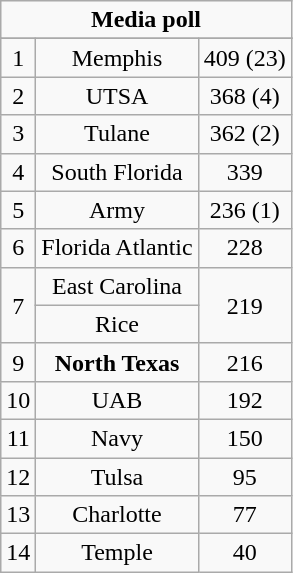<table class="wikitable">
<tr align="center">
<td align="center" Colspan="3"><strong>Media poll</strong></td>
</tr>
<tr align="center">
</tr>
<tr align="center">
<td>1</td>
<td>Memphis</td>
<td>409 (23)</td>
</tr>
<tr align="center">
<td>2</td>
<td>UTSA</td>
<td>368 (4)</td>
</tr>
<tr align="center">
<td>3</td>
<td>Tulane</td>
<td>362 (2)</td>
</tr>
<tr align="center">
<td>4</td>
<td>South Florida</td>
<td>339</td>
</tr>
<tr align="center">
<td>5</td>
<td>Army</td>
<td>236 (1)</td>
</tr>
<tr align="center">
<td>6</td>
<td>Florida Atlantic</td>
<td>228</td>
</tr>
<tr align="center">
<td rowspan="2">7</td>
<td>East Carolina</td>
<td rowspan="2">219</td>
</tr>
<tr align="center">
<td>Rice</td>
</tr>
<tr align="center">
<td>9</td>
<td><strong>North Texas</strong></td>
<td>216</td>
</tr>
<tr align="center">
<td>10</td>
<td>UAB</td>
<td>192</td>
</tr>
<tr align="center">
<td>11</td>
<td>Navy</td>
<td>150</td>
</tr>
<tr align="center">
<td>12</td>
<td>Tulsa</td>
<td>95</td>
</tr>
<tr align="center">
<td>13</td>
<td>Charlotte</td>
<td>77</td>
</tr>
<tr align="center">
<td>14</td>
<td>Temple</td>
<td>40</td>
</tr>
</table>
